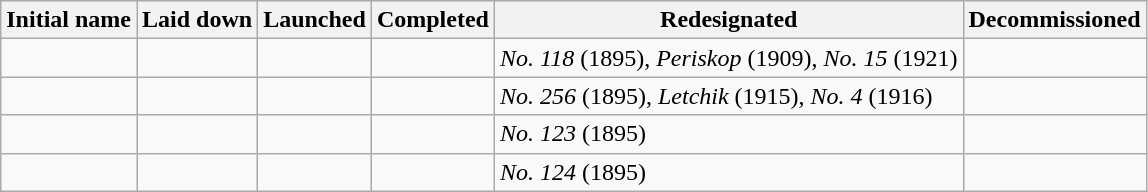<table class="wikitable">
<tr>
<th scope="col">Initial name</th>
<th scope="col">Laid down</th>
<th scope="col">Launched</th>
<th scope="col">Completed</th>
<th scope="col">Redesignated</th>
<th scope="col">Decommissioned</th>
</tr>
<tr>
<td></td>
<td></td>
<td></td>
<td></td>
<td><em>No. 118</em> (1895), <em>Periskop</em> (1909), <em>No. 15</em> (1921)</td>
<td></td>
</tr>
<tr>
<td></td>
<td></td>
<td></td>
<td></td>
<td><em>No. 256</em> (1895), <em>Letchik</em> (1915), <em>No. 4</em> (1916)</td>
<td></td>
</tr>
<tr>
<td></td>
<td></td>
<td></td>
<td></td>
<td><em>No. 123</em> (1895)</td>
<td></td>
</tr>
<tr>
<td></td>
<td></td>
<td></td>
<td></td>
<td><em>No. 124</em> (1895)</td>
<td></td>
</tr>
</table>
